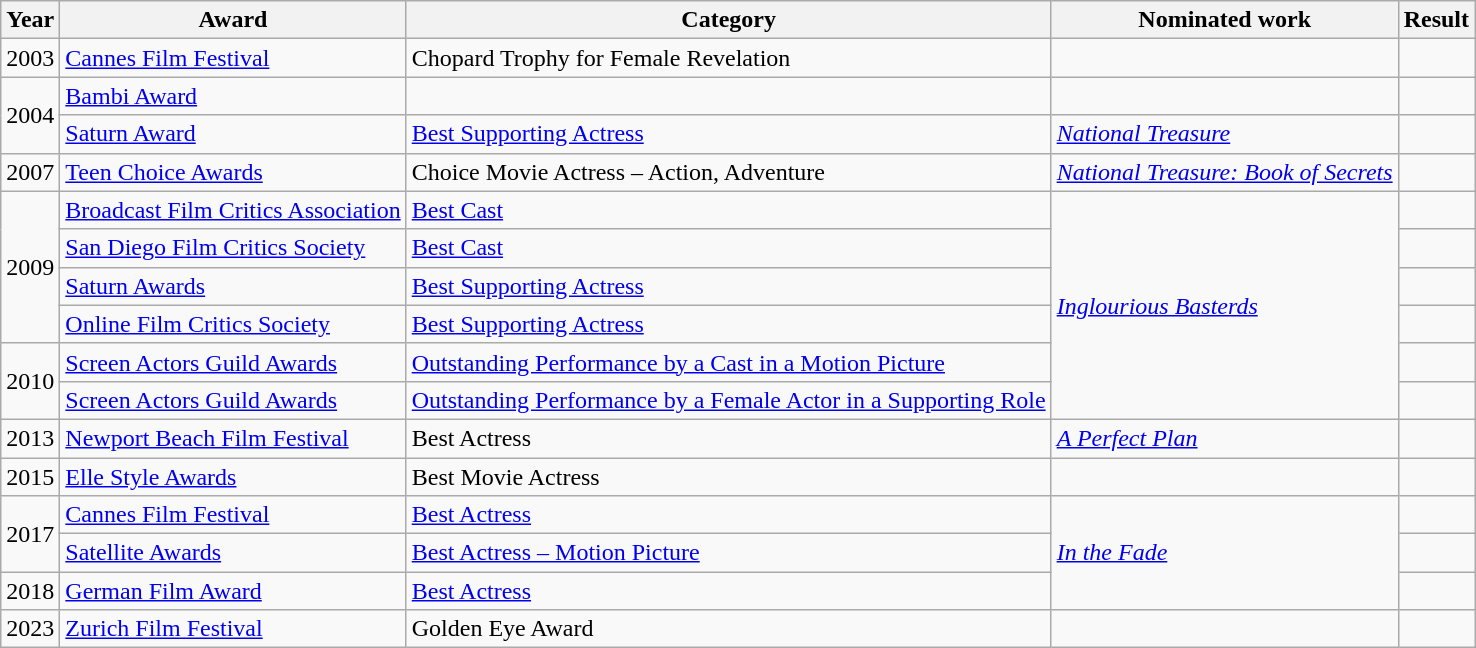<table class="wikitable sortable">
<tr>
<th>Year</th>
<th>Award</th>
<th>Category</th>
<th>Nominated work</th>
<th>Result</th>
</tr>
<tr>
<td>2003</td>
<td><a href='#'>Cannes Film Festival</a></td>
<td>Chopard Trophy for Female Revelation</td>
<td></td>
<td></td>
</tr>
<tr>
<td rowspan="2">2004</td>
<td><a href='#'>Bambi Award</a></td>
<td></td>
<td></td>
<td></td>
</tr>
<tr>
<td><a href='#'>Saturn Award</a></td>
<td><a href='#'>Best Supporting Actress</a></td>
<td><em><a href='#'>National Treasure</a></em></td>
<td></td>
</tr>
<tr>
<td>2007</td>
<td><a href='#'>Teen Choice Awards</a></td>
<td>Choice Movie Actress – Action, Adventure</td>
<td><em><a href='#'>National Treasure: Book of Secrets</a></em></td>
<td></td>
</tr>
<tr>
<td rowspan="4">2009</td>
<td><a href='#'>Broadcast Film Critics Association</a></td>
<td><a href='#'>Best Cast</a></td>
<td rowspan="6"><em><a href='#'>Inglourious Basterds</a></em></td>
<td></td>
</tr>
<tr>
<td><a href='#'>San Diego Film Critics Society</a></td>
<td><a href='#'>Best Cast</a></td>
<td></td>
</tr>
<tr>
<td><a href='#'>Saturn Awards</a></td>
<td><a href='#'>Best Supporting Actress</a></td>
<td></td>
</tr>
<tr>
<td><a href='#'>Online Film Critics Society</a></td>
<td><a href='#'>Best Supporting Actress</a></td>
<td></td>
</tr>
<tr>
<td rowspan="2">2010</td>
<td><a href='#'>Screen Actors Guild Awards</a></td>
<td><a href='#'>Outstanding Performance by a Cast in a Motion Picture</a></td>
<td></td>
</tr>
<tr>
<td><a href='#'>Screen Actors Guild Awards</a></td>
<td><a href='#'>Outstanding Performance by a Female Actor in a Supporting Role</a></td>
<td></td>
</tr>
<tr>
<td>2013</td>
<td><a href='#'>Newport Beach Film Festival</a></td>
<td>Best Actress</td>
<td><em><a href='#'>A Perfect Plan</a></em></td>
<td></td>
</tr>
<tr>
<td>2015</td>
<td><a href='#'>Elle Style Awards</a></td>
<td>Best Movie Actress</td>
<td></td>
<td></td>
</tr>
<tr>
<td rowspan="2">2017</td>
<td><a href='#'>Cannes Film Festival</a></td>
<td><a href='#'>Best Actress</a></td>
<td rowspan="3"><em><a href='#'>In the Fade</a></em></td>
<td></td>
</tr>
<tr>
<td><a href='#'>Satellite Awards</a></td>
<td><a href='#'>Best Actress – Motion Picture</a></td>
<td></td>
</tr>
<tr>
<td>2018</td>
<td><a href='#'>German Film Award</a></td>
<td><a href='#'>Best Actress</a></td>
<td></td>
</tr>
<tr>
<td>2023</td>
<td><a href='#'>Zurich Film Festival</a></td>
<td>Golden Eye Award</td>
<td></td>
<td></td>
</tr>
</table>
